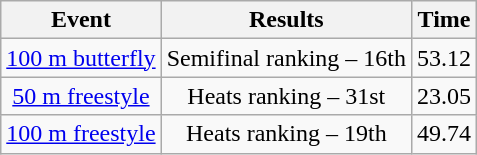<table class="wikitable">
<tr ">
<th>Event</th>
<th>Results</th>
<th>Time</th>
</tr>
<tr>
<td><a href='#'>100 m butterfly</a></td>
<td>Semifinal ranking – 16th</td>
<td>53.12</td>
</tr>
<tr align=center>
<td><a href='#'>50 m freestyle</a></td>
<td>Heats ranking – 31st</td>
<td>23.05</td>
</tr>
<tr align=center>
<td><a href='#'>100 m freestyle</a></td>
<td>Heats ranking – 19th</td>
<td>49.74</td>
</tr>
</table>
